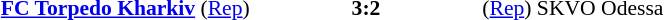<table width=100% cellspacing=1>
<tr>
<th width=20%></th>
<th width=12%></th>
<th width=20%></th>
<th></th>
</tr>
<tr style=font-size:90%>
<td align=right><strong><a href='#'>FC Torpedo Kharkiv</a></strong> (<a href='#'>Rep</a>)</td>
<td align=center><strong>3:2</strong></td>
<td>(<a href='#'>Rep</a>) SKVO Odessa</td>
<td></td>
</tr>
</table>
